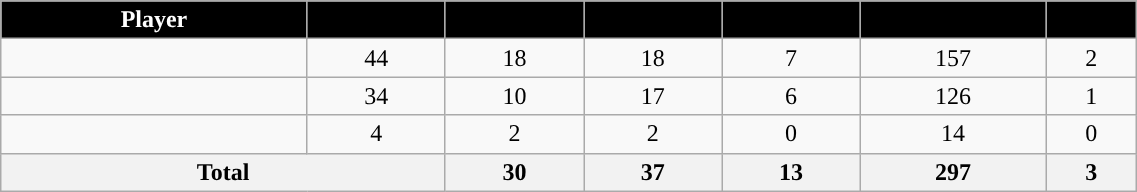<table class="wikitable sortable" style="width:60%; text-align:center;">
<tr>
<th style="color:white; background:#000000; ">Player</th>
<th style="color:white; background:#000000; "></th>
<th style="color:white; background:#000000; "></th>
<th style="color:white; background:#000000; "></th>
<th style="color:white; background:#000000; "></th>
<th style="color:white; background:#000000; "></th>
<th style="color:white; background:#000000; "></th>
</tr>
<tr>
<td></td>
<td>44</td>
<td>18</td>
<td>18</td>
<td>7</td>
<td>157</td>
<td>2</td>
</tr>
<tr>
<td></td>
<td>34</td>
<td>10</td>
<td>17</td>
<td>6</td>
<td>126</td>
<td>1</td>
</tr>
<tr>
<td></td>
<td>4</td>
<td>2</td>
<td>2</td>
<td>0</td>
<td>14</td>
<td>0</td>
</tr>
<tr class="sortbottom">
<th colspan=2>Total</th>
<th>30</th>
<th>37</th>
<th>13</th>
<th>297</th>
<th>3</th>
</tr>
</table>
